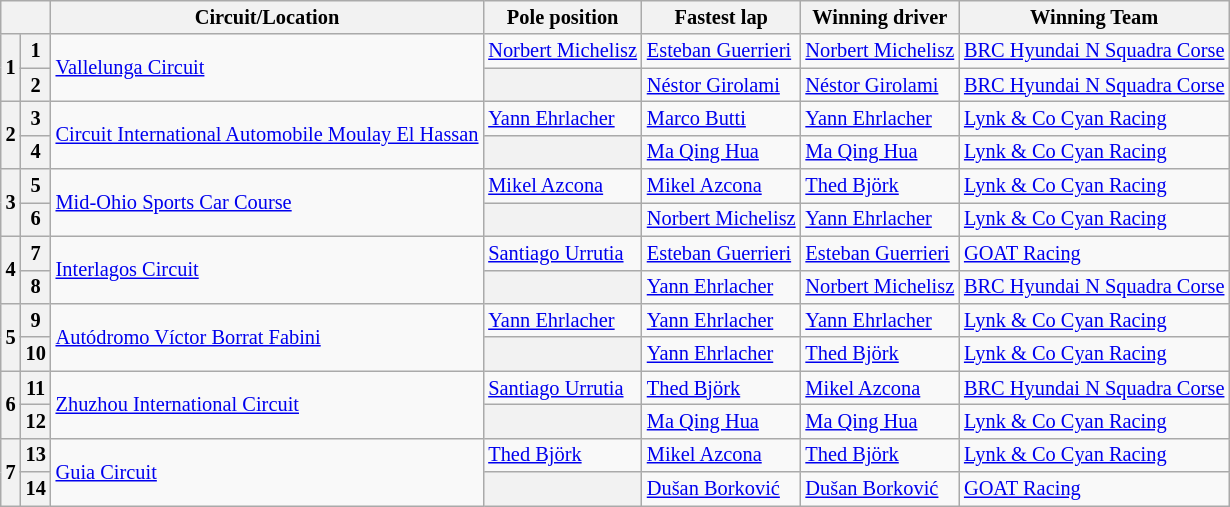<table class="wikitable" style="font-size: 85%;">
<tr>
<th colspan="2"></th>
<th>Circuit/Location</th>
<th>Pole position</th>
<th>Fastest lap</th>
<th>Winning driver</th>
<th>Winning Team</th>
</tr>
<tr>
<th rowspan="2">1</th>
<th>1</th>
<td rowspan="2"> <a href='#'>Vallelunga Circuit</a></td>
<td> <a href='#'>Norbert Michelisz</a></td>
<td> <a href='#'>Esteban Guerrieri</a></td>
<td> <a href='#'>Norbert Michelisz</a></td>
<td> <a href='#'>BRC Hyundai N Squadra Corse</a></td>
</tr>
<tr>
<th>2</th>
<th rowspan=1></th>
<td> <a href='#'>Néstor Girolami</a></td>
<td> <a href='#'>Néstor Girolami</a></td>
<td> <a href='#'>BRC Hyundai N Squadra Corse</a></td>
</tr>
<tr>
<th rowspan="2">2</th>
<th>3</th>
<td rowspan="2"> <a href='#'>Circuit International Automobile Moulay El Hassan</a></td>
<td> <a href='#'>Yann Ehrlacher</a></td>
<td> <a href='#'>Marco Butti</a></td>
<td> <a href='#'>Yann Ehrlacher</a></td>
<td> <a href='#'>Lynk & Co Cyan Racing</a></td>
</tr>
<tr>
<th>4</th>
<th rowspan=1></th>
<td> <a href='#'>Ma Qing Hua</a></td>
<td> <a href='#'>Ma Qing Hua</a></td>
<td> <a href='#'>Lynk & Co Cyan Racing</a></td>
</tr>
<tr>
<th rowspan="2">3</th>
<th>5</th>
<td rowspan="2"> <a href='#'>Mid-Ohio Sports Car Course</a></td>
<td> <a href='#'>Mikel Azcona</a></td>
<td> <a href='#'>Mikel Azcona</a></td>
<td> <a href='#'>Thed Björk</a></td>
<td> <a href='#'>Lynk & Co Cyan Racing</a></td>
</tr>
<tr>
<th>6</th>
<th rowspan="1"></th>
<td> <a href='#'>Norbert Michelisz</a></td>
<td> <a href='#'>Yann Ehrlacher</a></td>
<td> <a href='#'>Lynk & Co Cyan Racing</a></td>
</tr>
<tr>
<th rowspan="2">4</th>
<th>7</th>
<td rowspan="2"> <a href='#'>Interlagos Circuit</a></td>
<td> <a href='#'>Santiago Urrutia</a></td>
<td> <a href='#'>Esteban Guerrieri</a></td>
<td> <a href='#'>Esteban Guerrieri</a></td>
<td> <a href='#'>GOAT Racing</a></td>
</tr>
<tr>
<th>8</th>
<th rowspan="1"></th>
<td> <a href='#'>Yann Ehrlacher</a></td>
<td> <a href='#'>Norbert Michelisz</a></td>
<td> <a href='#'>BRC Hyundai N Squadra Corse</a></td>
</tr>
<tr>
<th rowspan="2">5</th>
<th>9</th>
<td rowspan="2"> <a href='#'>Autódromo Víctor Borrat Fabini</a></td>
<td> <a href='#'>Yann Ehrlacher</a></td>
<td> <a href='#'>Yann Ehrlacher</a></td>
<td> <a href='#'>Yann Ehrlacher</a></td>
<td> <a href='#'>Lynk & Co Cyan Racing</a></td>
</tr>
<tr>
<th>10</th>
<th rowspan="1"></th>
<td> <a href='#'>Yann Ehrlacher</a></td>
<td> <a href='#'>Thed Björk</a></td>
<td> <a href='#'>Lynk & Co Cyan Racing</a></td>
</tr>
<tr>
<th rowspan="2">6</th>
<th>11</th>
<td rowspan="2"> <a href='#'>Zhuzhou International Circuit</a></td>
<td> <a href='#'>Santiago Urrutia</a></td>
<td> <a href='#'>Thed Björk</a></td>
<td> <a href='#'>Mikel Azcona</a></td>
<td> <a href='#'>BRC Hyundai N Squadra Corse</a></td>
</tr>
<tr>
<th>12</th>
<th rowspan="1"></th>
<td> <a href='#'>Ma Qing Hua</a></td>
<td> <a href='#'>Ma Qing Hua</a></td>
<td> <a href='#'>Lynk & Co Cyan Racing</a></td>
</tr>
<tr>
<th rowspan="2">7</th>
<th>13</th>
<td rowspan="2"> <a href='#'>Guia Circuit</a></td>
<td> <a href='#'>Thed Björk</a></td>
<td> <a href='#'>Mikel Azcona</a></td>
<td> <a href='#'>Thed Björk</a></td>
<td> <a href='#'>Lynk & Co Cyan Racing</a></td>
</tr>
<tr>
<th>14</th>
<th rowspan="1"></th>
<td> <a href='#'>Dušan Borković</a></td>
<td> <a href='#'>Dušan Borković</a></td>
<td> <a href='#'>GOAT Racing</a></td>
</tr>
</table>
